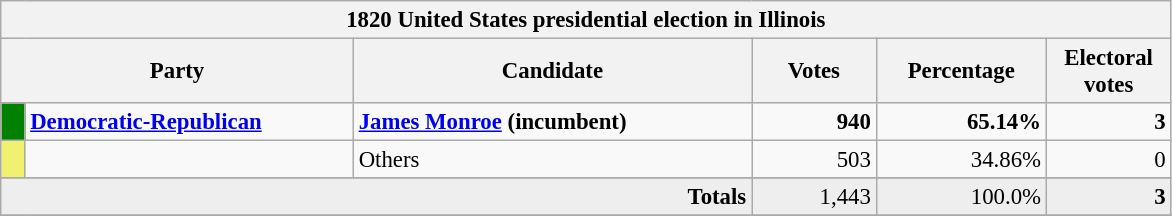<table class="wikitable" style="font-size: 95%;">
<tr>
<th colspan="6">1820 United States presidential election in Illinois</th>
</tr>
<tr>
<th colspan="2" style="width: 15em">Party</th>
<th style="width: 17em">Candidate</th>
<th style="width: 5em">Votes</th>
<th style="width: 7em">Percentage</th>
<th style="width: 5em">Electoral votes</th>
</tr>
<tr>
<th style="background-color:#008000; width: 3px"></th>
<td style="width: 130px"><strong><a href='#'>Democratic-Republican</a></strong></td>
<td><strong><a href='#'>James Monroe</a> (incumbent)</strong></td>
<td align="right"><strong>940</strong></td>
<td align="right"><strong>65.14%</strong></td>
<td align="right"><strong>3</strong></td>
</tr>
<tr>
<th style="background-color:#F0F071; width: 3px"></th>
<td style="width: 130px"></td>
<td>Others</td>
<td align="right">503</td>
<td align="right">34.86%</td>
<td align="right">0</td>
</tr>
<tr>
</tr>
<tr bgcolor="#EEEEEE">
<td colspan="3" align="right"><strong>Totals</strong></td>
<td align="right">1,443</td>
<td align="right">100.0%</td>
<td align="right"><strong>3</strong></td>
</tr>
<tr>
</tr>
</table>
